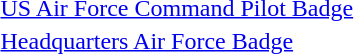<table>
<tr>
<td></td>
<td><a href='#'>US Air Force Command Pilot Badge</a></td>
</tr>
<tr>
<td></td>
<td><a href='#'>Headquarters Air Force Badge</a></td>
</tr>
</table>
